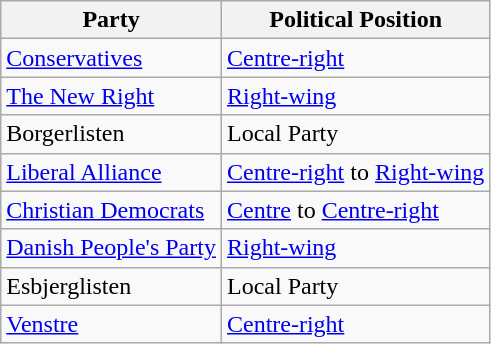<table class="wikitable mw-collapsible mw-collapsed">
<tr>
<th>Party</th>
<th>Political Position</th>
</tr>
<tr>
<td><a href='#'>Conservatives</a></td>
<td><a href='#'>Centre-right</a></td>
</tr>
<tr>
<td><a href='#'>The New Right</a></td>
<td><a href='#'>Right-wing</a></td>
</tr>
<tr>
<td>Borgerlisten</td>
<td>Local Party</td>
</tr>
<tr>
<td><a href='#'>Liberal Alliance</a></td>
<td><a href='#'>Centre-right</a> to <a href='#'>Right-wing</a></td>
</tr>
<tr>
<td><a href='#'>Christian Democrats</a></td>
<td><a href='#'>Centre</a> to <a href='#'>Centre-right</a></td>
</tr>
<tr>
<td><a href='#'>Danish People's Party</a></td>
<td><a href='#'>Right-wing</a></td>
</tr>
<tr>
<td>Esbjerglisten</td>
<td>Local Party</td>
</tr>
<tr>
<td><a href='#'>Venstre</a></td>
<td><a href='#'>Centre-right</a></td>
</tr>
</table>
